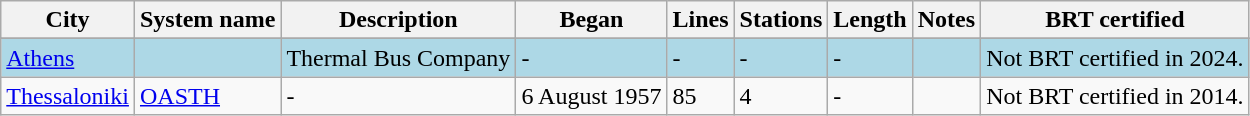<table class="wikitable">
<tr>
<th>City</th>
<th>System name</th>
<th>Description</th>
<th>Began</th>
<th>Lines</th>
<th>Stations</th>
<th>Length</th>
<th>Notes</th>
<th>BRT certified</th>
</tr>
<tr>
</tr>
<tr style="background:lightblue;">
<td><a href='#'>Athens</a></td>
<td></td>
<td>Thermal Bus Company</td>
<td>-</td>
<td>-</td>
<td>-</td>
<td>-</td>
<td></td>
<td>Not BRT certified in 2024.</td>
</tr>
<tr>
<td><a href='#'>Thessaloniki</a></td>
<td><a href='#'>OASTH</a></td>
<td>-</td>
<td>6 August 1957</td>
<td>85</td>
<td>4</td>
<td>-</td>
<td></td>
<td>Not BRT certified in 2014.</td>
</tr>
</table>
